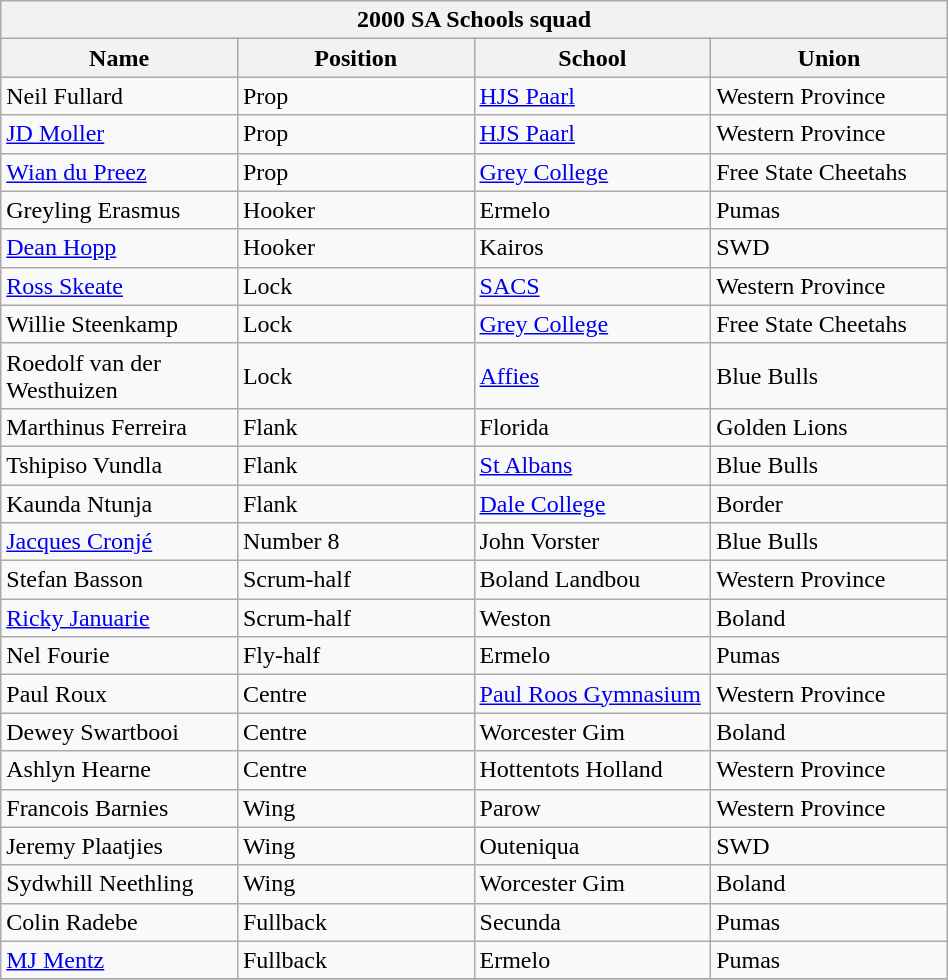<table class="wikitable" style="text-align:left; width:50%">
<tr>
<th colspan="100%">2000 SA Schools squad</th>
</tr>
<tr>
<th style="width:25%;">Name</th>
<th style="width:25%;">Position</th>
<th style="width:25%;">School</th>
<th style="width:25%;">Union</th>
</tr>
<tr>
<td>Neil Fullard</td>
<td>Prop</td>
<td><a href='#'>HJS Paarl</a></td>
<td>Western Province</td>
</tr>
<tr>
<td><a href='#'>JD Moller</a></td>
<td>Prop</td>
<td><a href='#'>HJS Paarl</a></td>
<td>Western Province</td>
</tr>
<tr>
<td><a href='#'>Wian du Preez</a></td>
<td>Prop</td>
<td><a href='#'>Grey College</a></td>
<td>Free State Cheetahs</td>
</tr>
<tr>
<td>Greyling Erasmus</td>
<td>Hooker</td>
<td>Ermelo</td>
<td>Pumas</td>
</tr>
<tr>
<td><a href='#'>Dean Hopp</a></td>
<td>Hooker</td>
<td>Kairos</td>
<td>SWD</td>
</tr>
<tr>
<td><a href='#'>Ross Skeate</a></td>
<td>Lock</td>
<td><a href='#'>SACS</a></td>
<td>Western Province</td>
</tr>
<tr>
<td>Willie Steenkamp</td>
<td>Lock</td>
<td><a href='#'>Grey College</a></td>
<td>Free State Cheetahs</td>
</tr>
<tr>
<td>Roedolf van der Westhuizen</td>
<td>Lock</td>
<td><a href='#'>Affies</a></td>
<td>Blue Bulls</td>
</tr>
<tr>
<td>Marthinus Ferreira</td>
<td>Flank</td>
<td>Florida</td>
<td>Golden Lions</td>
</tr>
<tr>
<td>Tshipiso Vundla</td>
<td>Flank</td>
<td><a href='#'>St Albans</a></td>
<td>Blue Bulls</td>
</tr>
<tr>
<td>Kaunda Ntunja</td>
<td>Flank</td>
<td><a href='#'>Dale College</a></td>
<td>Border</td>
</tr>
<tr>
<td><a href='#'>Jacques Cronjé</a></td>
<td>Number 8</td>
<td>John Vorster</td>
<td>Blue Bulls</td>
</tr>
<tr>
<td>Stefan Basson</td>
<td>Scrum-half</td>
<td>Boland Landbou</td>
<td>Western Province</td>
</tr>
<tr>
<td><a href='#'>Ricky Januarie</a></td>
<td>Scrum-half</td>
<td>Weston</td>
<td>Boland</td>
</tr>
<tr>
<td>Nel Fourie</td>
<td>Fly-half</td>
<td>Ermelo</td>
<td>Pumas</td>
</tr>
<tr>
<td>Paul Roux</td>
<td>Centre</td>
<td><a href='#'>Paul Roos Gymnasium</a></td>
<td>Western Province</td>
</tr>
<tr>
<td>Dewey Swartbooi</td>
<td>Centre</td>
<td>Worcester Gim</td>
<td>Boland</td>
</tr>
<tr>
<td>Ashlyn Hearne</td>
<td>Centre</td>
<td>Hottentots Holland</td>
<td>Western Province</td>
</tr>
<tr>
<td>Francois Barnies</td>
<td>Wing</td>
<td>Parow</td>
<td>Western Province</td>
</tr>
<tr>
<td>Jeremy Plaatjies</td>
<td>Wing</td>
<td>Outeniqua</td>
<td>SWD</td>
</tr>
<tr>
<td>Sydwhill Neethling</td>
<td>Wing</td>
<td>Worcester Gim</td>
<td>Boland</td>
</tr>
<tr>
<td>Colin Radebe</td>
<td>Fullback</td>
<td>Secunda</td>
<td>Pumas</td>
</tr>
<tr>
<td><a href='#'>MJ Mentz</a></td>
<td>Fullback</td>
<td>Ermelo</td>
<td>Pumas</td>
</tr>
<tr>
</tr>
</table>
